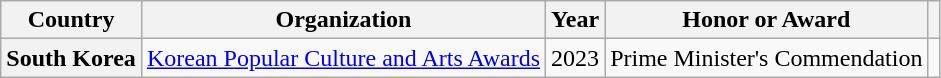<table class="wikitable plainrowheaders sortable" style="margin-right: 0;">
<tr>
<th scope="col">Country</th>
<th scope="col">Organization</th>
<th scope="col">Year</th>
<th scope="col">Honor or Award</th>
<th scope="col" class="unsortable"></th>
</tr>
<tr>
<th scope="row" rowspan="1">South Korea</th>
<td rowspan="1"><a href='#'>Korean Popular Culture and Arts Awards</a></td>
<td style="text-align:center">2023</td>
<td>Prime Minister's Commendation</td>
<td style="text-align:center"></td>
</tr>
</table>
